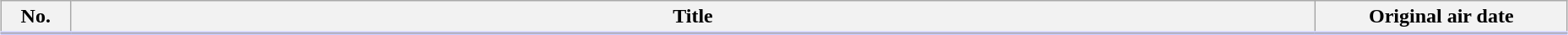<table class="wikitable" style="width:98%; margin:auto;">
<tr style="border-bottom: 3px solid #CCF;">
<th style="width:3em;">No.</th>
<th>Title</th>
<th style="width:12em;">Original air date</th>
</tr>
<tr>
</tr>
</table>
